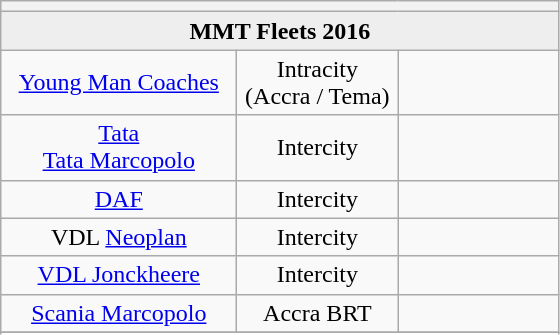<table class="wikitable sortable" style="text-align: centre;">
<tr ">
<th class="unsortable" colspan="3"></th>
</tr>
<tr bgcolor=#EEEEEE>
<td align=center colspan=4><strong>MMT Fleets 2016</strong></td>
</tr>
<tr>
<td align=center width="150px"><a href='#'>Young Man Coaches</a></td>
<td align=center width="100px">Intracity (Accra / Tema)</td>
<td align=center width="100px"></td>
</tr>
<tr>
<td align=center><a href='#'>Tata</a><br><a href='#'>Tata Marcopolo</a></td>
<td align=center width="100px">Intercity</td>
<td align=center width="100px"></td>
</tr>
<tr>
<td align=center><a href='#'>DAF</a></td>
<td align=center width="100px">Intercity</td>
<td align=center width="100px"></td>
</tr>
<tr>
<td align=center>VDL <a href='#'>Neoplan</a></td>
<td align=center width="100px">Intercity</td>
<td align=center width="100px"></td>
</tr>
<tr>
<td align=center><a href='#'>VDL Jonckheere</a></td>
<td align=center width="100px">Intercity</td>
<td align=center width="100px"></td>
</tr>
<tr>
<td align=center><a href='#'>Scania Marcopolo</a></td>
<td align=center width="100px">Accra BRT</td>
<td align=center width="100px"></td>
</tr>
<tr>
</tr>
<tr bgcolor=#EEEEEE>
</tr>
<tr>
</tr>
</table>
